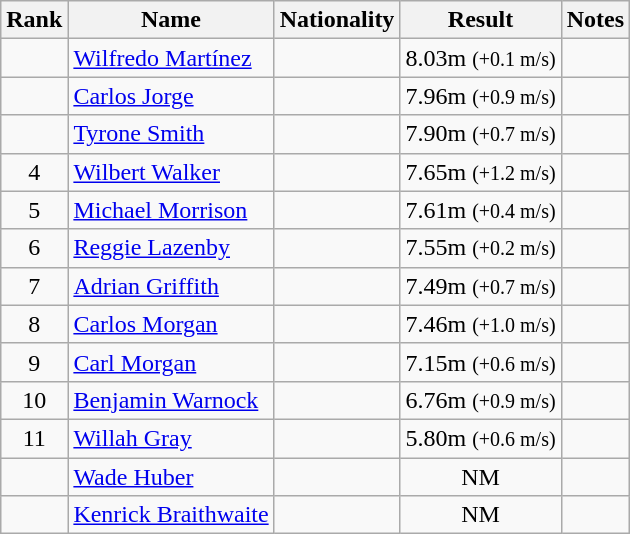<table class="wikitable sortable" style="text-align:center">
<tr>
<th>Rank</th>
<th>Name</th>
<th>Nationality</th>
<th>Result</th>
<th>Notes</th>
</tr>
<tr>
<td align=center></td>
<td align=left><a href='#'>Wilfredo Martínez</a></td>
<td align=left></td>
<td>8.03m <small>(+0.1 m/s)</small></td>
<td></td>
</tr>
<tr>
<td align=center></td>
<td align=left><a href='#'>Carlos Jorge</a></td>
<td align=left></td>
<td>7.96m <small>(+0.9 m/s)</small></td>
<td></td>
</tr>
<tr>
<td align=center></td>
<td align=left><a href='#'>Tyrone Smith</a></td>
<td align=left></td>
<td>7.90m <small>(+0.7 m/s)</small></td>
<td></td>
</tr>
<tr>
<td align=center>4</td>
<td align=left><a href='#'>Wilbert Walker</a></td>
<td align=left></td>
<td>7.65m <small>(+1.2 m/s)</small></td>
<td></td>
</tr>
<tr>
<td align=center>5</td>
<td align=left><a href='#'>Michael Morrison</a></td>
<td align=left></td>
<td>7.61m <small>(+0.4 m/s)</small></td>
<td></td>
</tr>
<tr>
<td align=center>6</td>
<td align=left><a href='#'>Reggie Lazenby</a></td>
<td align=left></td>
<td>7.55m <small>(+0.2 m/s)</small></td>
<td></td>
</tr>
<tr>
<td align=center>7</td>
<td align=left><a href='#'>Adrian Griffith</a></td>
<td align=left></td>
<td>7.49m <small>(+0.7 m/s)</small></td>
<td></td>
</tr>
<tr>
<td align=center>8</td>
<td align=left><a href='#'>Carlos Morgan</a></td>
<td align=left></td>
<td>7.46m <small>(+1.0 m/s)</small></td>
<td></td>
</tr>
<tr>
<td align=center>9</td>
<td align=left><a href='#'>Carl Morgan</a></td>
<td align=left></td>
<td>7.15m <small>(+0.6 m/s)</small></td>
<td></td>
</tr>
<tr>
<td align=center>10</td>
<td align=left><a href='#'>Benjamin Warnock</a></td>
<td align=left></td>
<td>6.76m <small>(+0.9 m/s)</small></td>
<td></td>
</tr>
<tr>
<td align=center>11</td>
<td align=left><a href='#'>Willah Gray</a></td>
<td align=left></td>
<td>5.80m <small>(+0.6 m/s)</small></td>
<td></td>
</tr>
<tr>
<td align=center></td>
<td align=left><a href='#'>Wade Huber</a></td>
<td align=left></td>
<td>NM</td>
<td></td>
</tr>
<tr>
<td align=center></td>
<td align=left><a href='#'>Kenrick Braithwaite</a></td>
<td align=left></td>
<td>NM</td>
<td></td>
</tr>
</table>
